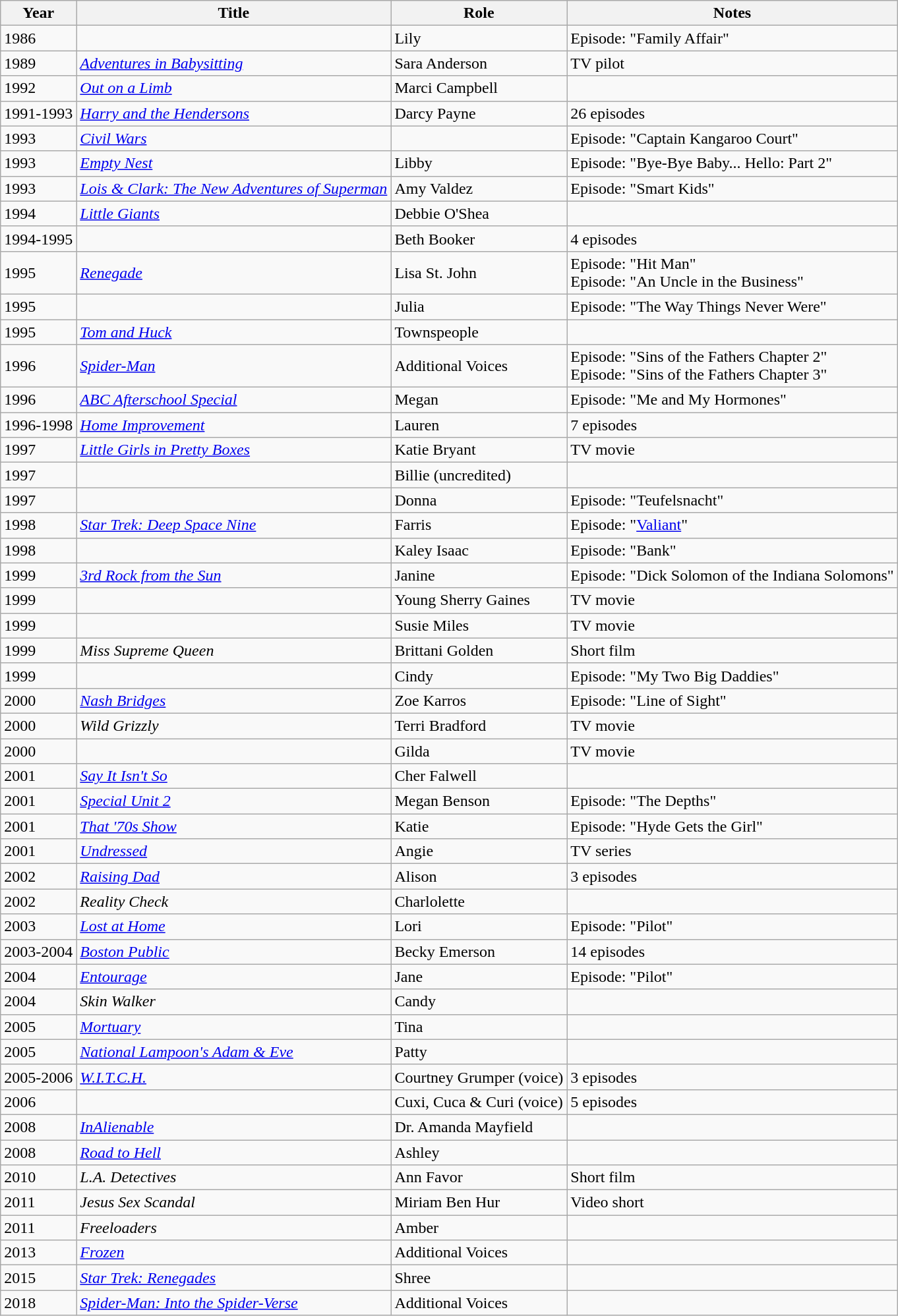<table class="wikitable sortable">
<tr>
<th>Year</th>
<th>Title</th>
<th>Role</th>
<th class="unsortable">Notes</th>
</tr>
<tr>
<td>1986</td>
<td><em></em></td>
<td>Lily</td>
<td>Episode: "Family Affair"</td>
</tr>
<tr>
<td>1989</td>
<td><em><a href='#'>Adventures in Babysitting</a></em></td>
<td>Sara Anderson</td>
<td>TV pilot</td>
</tr>
<tr>
<td>1992</td>
<td><em><a href='#'>Out on a Limb</a></em></td>
<td>Marci Campbell</td>
<td></td>
</tr>
<tr>
<td>1991-1993</td>
<td><em><a href='#'>Harry and the Hendersons</a></em></td>
<td>Darcy Payne</td>
<td>26 episodes</td>
</tr>
<tr>
<td>1993</td>
<td><em><a href='#'>Civil Wars</a></em></td>
<td></td>
<td>Episode: "Captain Kangaroo Court"</td>
</tr>
<tr>
<td>1993</td>
<td><em><a href='#'>Empty Nest</a></em></td>
<td>Libby</td>
<td>Episode: "Bye-Bye Baby... Hello: Part 2"</td>
</tr>
<tr>
<td>1993</td>
<td><em><a href='#'>Lois & Clark: The New Adventures of Superman</a></em></td>
<td>Amy Valdez</td>
<td>Episode: "Smart Kids"</td>
</tr>
<tr>
<td>1994</td>
<td><em><a href='#'>Little Giants</a></em></td>
<td>Debbie O'Shea</td>
<td></td>
</tr>
<tr>
<td>1994-1995</td>
<td><em></em></td>
<td>Beth Booker</td>
<td>4 episodes</td>
</tr>
<tr>
<td>1995</td>
<td><em><a href='#'>Renegade</a></em></td>
<td>Lisa St. John</td>
<td>Episode: "Hit Man"<br>Episode: "An Uncle in the Business"</td>
</tr>
<tr>
<td>1995</td>
<td><em></em></td>
<td>Julia</td>
<td>Episode: "The Way Things Never Were"</td>
</tr>
<tr>
<td>1995</td>
<td><em><a href='#'>Tom and Huck</a></em></td>
<td>Townspeople</td>
<td></td>
</tr>
<tr>
<td>1996</td>
<td><em><a href='#'>Spider-Man</a></em></td>
<td>Additional Voices</td>
<td>Episode: "Sins of the Fathers Chapter 2"<br>Episode: "Sins of the Fathers Chapter 3"</td>
</tr>
<tr>
<td>1996</td>
<td><em><a href='#'>ABC Afterschool Special</a></em></td>
<td>Megan</td>
<td>Episode: "Me and My Hormones"</td>
</tr>
<tr>
<td>1996-1998</td>
<td><em><a href='#'>Home Improvement</a></em></td>
<td>Lauren</td>
<td>7 episodes</td>
</tr>
<tr>
<td>1997</td>
<td><em><a href='#'>Little Girls in Pretty Boxes</a></em></td>
<td>Katie Bryant</td>
<td>TV movie</td>
</tr>
<tr>
<td>1997</td>
<td><em></em></td>
<td>Billie (uncredited)</td>
<td></td>
</tr>
<tr>
<td>1997</td>
<td><em></em></td>
<td>Donna</td>
<td>Episode: "Teufelsnacht"</td>
</tr>
<tr>
<td>1998</td>
<td><em><a href='#'>Star Trek: Deep Space Nine</a></em></td>
<td>Farris</td>
<td>Episode: "<a href='#'>Valiant</a>"</td>
</tr>
<tr>
<td>1998</td>
<td><em></em></td>
<td>Kaley Isaac</td>
<td>Episode: "Bank"</td>
</tr>
<tr>
<td>1999</td>
<td><em><a href='#'>3rd Rock from the Sun</a></em></td>
<td>Janine</td>
<td>Episode: "Dick Solomon of the Indiana Solomons"</td>
</tr>
<tr>
<td>1999</td>
<td><em></em></td>
<td>Young Sherry Gaines</td>
<td>TV movie</td>
</tr>
<tr>
<td>1999</td>
<td><em></em></td>
<td>Susie Miles</td>
<td>TV movie</td>
</tr>
<tr>
<td>1999</td>
<td><em>Miss Supreme Queen</em></td>
<td>Brittani Golden</td>
<td>Short film</td>
</tr>
<tr>
<td>1999</td>
<td><em></em></td>
<td>Cindy</td>
<td>Episode: "My Two Big Daddies"</td>
</tr>
<tr>
<td>2000</td>
<td><em><a href='#'>Nash Bridges</a></em></td>
<td>Zoe Karros</td>
<td>Episode: "Line of Sight"</td>
</tr>
<tr>
<td>2000</td>
<td><em>Wild Grizzly</em></td>
<td>Terri Bradford</td>
<td>TV movie</td>
</tr>
<tr>
<td>2000</td>
<td><em></em></td>
<td>Gilda</td>
<td>TV movie</td>
</tr>
<tr>
<td>2001</td>
<td><em><a href='#'>Say It Isn't So</a></em></td>
<td>Cher Falwell</td>
<td></td>
</tr>
<tr>
<td>2001</td>
<td><em><a href='#'>Special Unit 2</a></em></td>
<td>Megan Benson</td>
<td>Episode: "The Depths"</td>
</tr>
<tr>
<td>2001</td>
<td><em><a href='#'>That '70s Show</a></em></td>
<td>Katie</td>
<td>Episode: "Hyde Gets the Girl"</td>
</tr>
<tr>
<td>2001</td>
<td><em><a href='#'>Undressed</a></em></td>
<td>Angie</td>
<td>TV series</td>
</tr>
<tr>
<td>2002</td>
<td><em><a href='#'>Raising Dad</a></em></td>
<td>Alison</td>
<td>3 episodes</td>
</tr>
<tr>
<td>2002</td>
<td><em>Reality Check</em></td>
<td>Charlolette</td>
<td></td>
</tr>
<tr>
<td>2003</td>
<td><em><a href='#'>Lost at Home</a></em></td>
<td>Lori</td>
<td>Episode: "Pilot"</td>
</tr>
<tr>
<td>2003-2004</td>
<td><em><a href='#'>Boston Public</a></em></td>
<td>Becky Emerson</td>
<td>14 episodes</td>
</tr>
<tr>
<td>2004</td>
<td><em><a href='#'>Entourage</a></em></td>
<td>Jane</td>
<td>Episode: "Pilot"</td>
</tr>
<tr>
<td>2004</td>
<td><em>Skin Walker</em></td>
<td>Candy</td>
<td></td>
</tr>
<tr>
<td>2005</td>
<td><em><a href='#'>Mortuary</a></em></td>
<td>Tina</td>
<td></td>
</tr>
<tr>
<td>2005</td>
<td><em><a href='#'>National Lampoon's Adam & Eve</a></em></td>
<td>Patty</td>
<td></td>
</tr>
<tr>
<td>2005-2006</td>
<td><em><a href='#'>W.I.T.C.H.</a></em></td>
<td>Courtney Grumper (voice)</td>
<td>3 episodes</td>
</tr>
<tr>
<td>2006</td>
<td><em></em></td>
<td>Cuxi, Cuca & Curi (voice)</td>
<td>5 episodes</td>
</tr>
<tr>
<td>2008</td>
<td><em><a href='#'>InAlienable</a></em></td>
<td>Dr. Amanda Mayfield</td>
<td></td>
</tr>
<tr>
<td>2008</td>
<td><em><a href='#'>Road to Hell</a></em></td>
<td>Ashley</td>
<td></td>
</tr>
<tr>
<td>2010</td>
<td><em>L.A. Detectives</em></td>
<td>Ann Favor</td>
<td>Short film</td>
</tr>
<tr>
<td>2011</td>
<td><em>Jesus Sex Scandal</em></td>
<td>Miriam Ben Hur</td>
<td>Video short</td>
</tr>
<tr>
<td>2011</td>
<td><em>Freeloaders</em></td>
<td>Amber</td>
<td></td>
</tr>
<tr>
<td>2013</td>
<td><em><a href='#'>Frozen</a></em></td>
<td>Additional Voices</td>
<td></td>
</tr>
<tr>
<td>2015</td>
<td><em><a href='#'>Star Trek: Renegades</a></em></td>
<td>Shree</td>
<td></td>
</tr>
<tr>
<td>2018</td>
<td><em><a href='#'>Spider-Man: Into the Spider-Verse</a></em></td>
<td>Additional Voices</td>
<td></td>
</tr>
</table>
